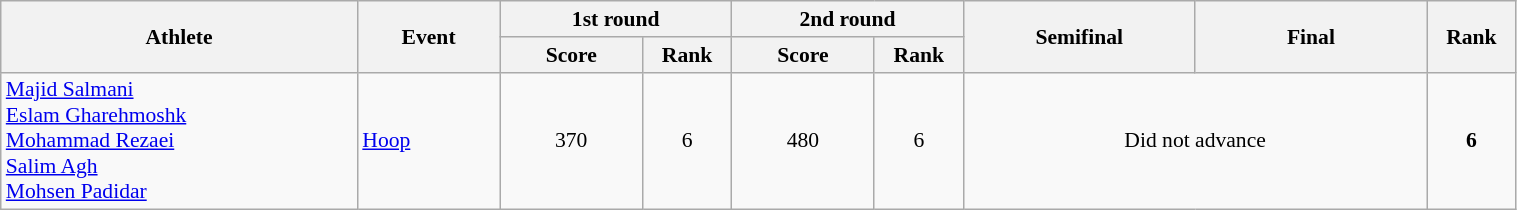<table class="wikitable" width="80%" style="text-align:center; font-size:90%">
<tr>
<th rowspan="2" width="20%">Athlete</th>
<th rowspan="2" width="8%">Event</th>
<th colspan="2" width="13%">1st round</th>
<th colspan="2" width="13%">2nd round</th>
<th rowspan="2" width="13%">Semifinal</th>
<th rowspan="2" width="13%">Final</th>
<th rowspan="2" width="5%">Rank</th>
</tr>
<tr>
<th width="8%">Score</th>
<th>Rank</th>
<th width="8%">Score</th>
<th>Rank</th>
</tr>
<tr>
<td align="left"><a href='#'>Majid Salmani</a><br><a href='#'>Eslam Gharehmoshk</a><br><a href='#'>Mohammad Rezaei</a><br><a href='#'>Salim Agh</a><br><a href='#'>Mohsen Padidar</a></td>
<td align="left"><a href='#'>Hoop</a></td>
<td>370</td>
<td>6 <strong></strong></td>
<td>480</td>
<td>6</td>
<td colspan=2 align=center>Did not advance</td>
<td align=center><strong>6</strong></td>
</tr>
</table>
